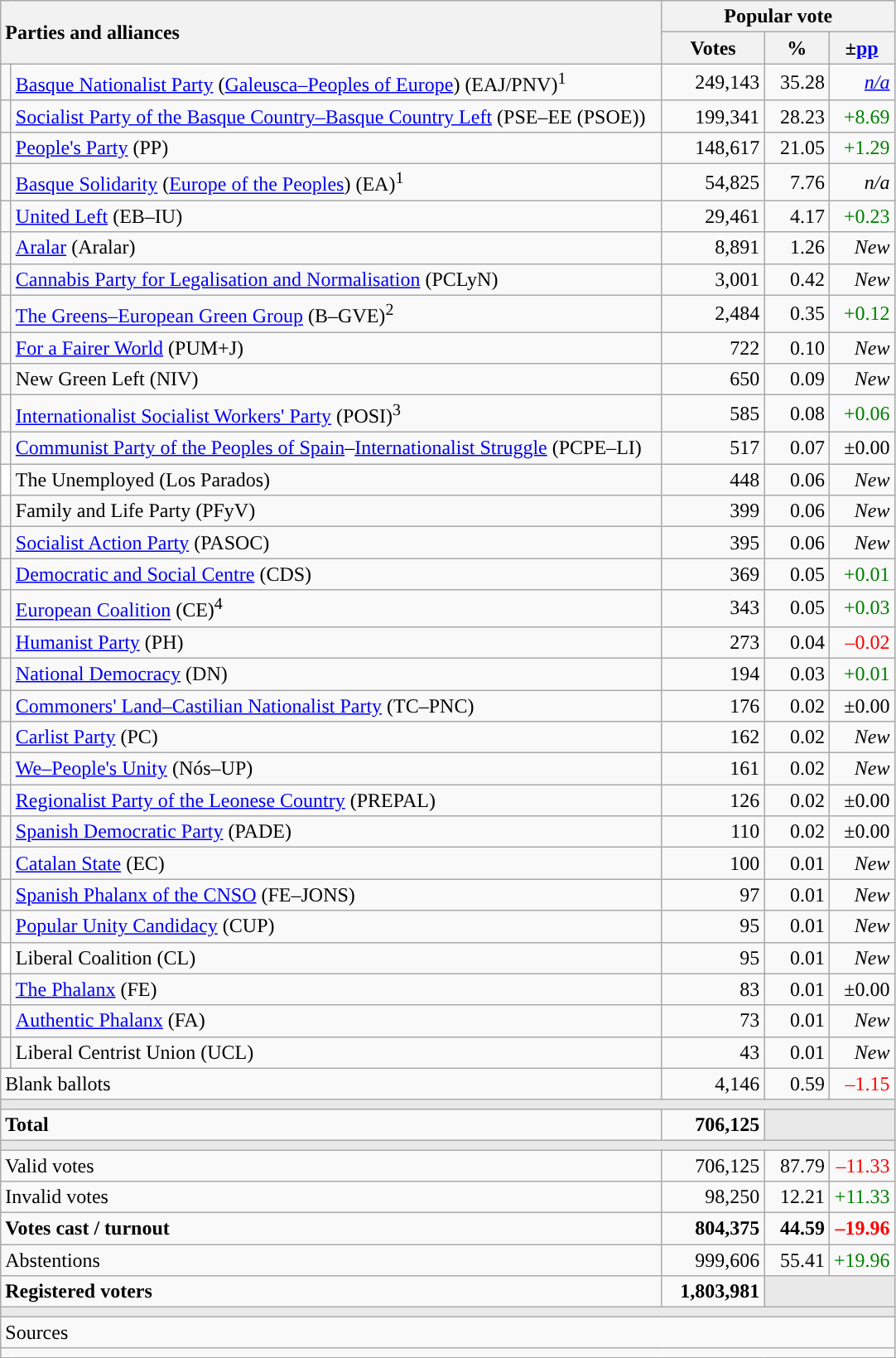<table class="wikitable" style="text-align:right">
<tr>
<th style="text-align:left;" rowspan="2" colspan="2" width="525">Parties and alliances</th>
<th colspan="3">Popular vote</th>
</tr>
<tr>
<th width="75">Votes</th>
<th width="45">%</th>
<th width="45">±<a href='#'>pp</a></th>
</tr>
<tr>
<td width="1" style="color:inherit;background:"></td>
<td align="left"><a href='#'>Basque Nationalist Party</a> (<a href='#'>Galeusca–Peoples of Europe</a>) (EAJ/PNV)<sup>1</sup></td>
<td>249,143</td>
<td>35.28</td>
<td><em><a href='#'>n/a</a></em></td>
</tr>
<tr>
<td style="color:inherit;background:"></td>
<td align="left"><a href='#'>Socialist Party of the Basque Country–Basque Country Left</a> (PSE–EE (PSOE))</td>
<td>199,341</td>
<td>28.23</td>
<td style="color:green;">+8.69</td>
</tr>
<tr>
<td style="color:inherit;background:"></td>
<td align="left"><a href='#'>People's Party</a> (PP)</td>
<td>148,617</td>
<td>21.05</td>
<td style="color:green;">+1.29</td>
</tr>
<tr>
<td style="color:inherit;background:"></td>
<td align="left"><a href='#'>Basque Solidarity</a> (<a href='#'>Europe of the Peoples</a>) (EA)<sup>1</sup></td>
<td>54,825</td>
<td>7.76</td>
<td><em>n/a</em></td>
</tr>
<tr>
<td style="color:inherit;background:"></td>
<td align="left"><a href='#'>United Left</a> (EB–IU)</td>
<td>29,461</td>
<td>4.17</td>
<td style="color:green;">+0.23</td>
</tr>
<tr>
<td style="color:inherit;background:"></td>
<td align="left"><a href='#'>Aralar</a> (Aralar)</td>
<td>8,891</td>
<td>1.26</td>
<td><em>New</em></td>
</tr>
<tr>
<td style="color:inherit;background:"></td>
<td align="left"><a href='#'>Cannabis Party for Legalisation and Normalisation</a> (PCLyN)</td>
<td>3,001</td>
<td>0.42</td>
<td><em>New</em></td>
</tr>
<tr>
<td style="color:inherit;background:"></td>
<td align="left"><a href='#'>The Greens–European Green Group</a> (B–GVE)<sup>2</sup></td>
<td>2,484</td>
<td>0.35</td>
<td style="color:green;">+0.12</td>
</tr>
<tr>
<td style="color:inherit;background:"></td>
<td align="left"><a href='#'>For a Fairer World</a> (PUM+J)</td>
<td>722</td>
<td>0.10</td>
<td><em>New</em></td>
</tr>
<tr>
<td style="color:inherit;background:"></td>
<td align="left">New Green Left (NIV)</td>
<td>650</td>
<td>0.09</td>
<td><em>New</em></td>
</tr>
<tr>
<td style="color:inherit;background:"></td>
<td align="left"><a href='#'>Internationalist Socialist Workers' Party</a> (POSI)<sup>3</sup></td>
<td>585</td>
<td>0.08</td>
<td style="color:green;">+0.06</td>
</tr>
<tr>
<td style="color:inherit;background:"></td>
<td align="left"><a href='#'>Communist Party of the Peoples of Spain</a>–<a href='#'>Internationalist Struggle</a> (PCPE–LI)</td>
<td>517</td>
<td>0.07</td>
<td>±0.00</td>
</tr>
<tr>
<td bgcolor="white"></td>
<td align="left">The Unemployed (Los Parados)</td>
<td>448</td>
<td>0.06</td>
<td><em>New</em></td>
</tr>
<tr>
<td style="color:inherit;background:"></td>
<td align="left">Family and Life Party (PFyV)</td>
<td>399</td>
<td>0.06</td>
<td><em>New</em></td>
</tr>
<tr>
<td style="color:inherit;background:"></td>
<td align="left"><a href='#'>Socialist Action Party</a> (PASOC)</td>
<td>395</td>
<td>0.06</td>
<td><em>New</em></td>
</tr>
<tr>
<td style="color:inherit;background:"></td>
<td align="left"><a href='#'>Democratic and Social Centre</a> (CDS)</td>
<td>369</td>
<td>0.05</td>
<td style="color:green;">+0.01</td>
</tr>
<tr>
<td style="color:inherit;background:"></td>
<td align="left"><a href='#'>European Coalition</a> (CE)<sup>4</sup></td>
<td>343</td>
<td>0.05</td>
<td style="color:green;">+0.03</td>
</tr>
<tr>
<td style="color:inherit;background:"></td>
<td align="left"><a href='#'>Humanist Party</a> (PH)</td>
<td>273</td>
<td>0.04</td>
<td style="color:red;">–0.02</td>
</tr>
<tr>
<td style="color:inherit;background:"></td>
<td align="left"><a href='#'>National Democracy</a> (DN)</td>
<td>194</td>
<td>0.03</td>
<td style="color:green;">+0.01</td>
</tr>
<tr>
<td style="color:inherit;background:"></td>
<td align="left"><a href='#'>Commoners' Land–Castilian Nationalist Party</a> (TC–PNC)</td>
<td>176</td>
<td>0.02</td>
<td>±0.00</td>
</tr>
<tr>
<td style="color:inherit;background:"></td>
<td align="left"><a href='#'>Carlist Party</a> (PC)</td>
<td>162</td>
<td>0.02</td>
<td><em>New</em></td>
</tr>
<tr>
<td style="color:inherit;background:"></td>
<td align="left"><a href='#'>We–People's Unity</a> (Nós–UP)</td>
<td>161</td>
<td>0.02</td>
<td><em>New</em></td>
</tr>
<tr>
<td style="color:inherit;background:"></td>
<td align="left"><a href='#'>Regionalist Party of the Leonese Country</a> (PREPAL)</td>
<td>126</td>
<td>0.02</td>
<td>±0.00</td>
</tr>
<tr>
<td style="color:inherit;background:"></td>
<td align="left"><a href='#'>Spanish Democratic Party</a> (PADE)</td>
<td>110</td>
<td>0.02</td>
<td>±0.00</td>
</tr>
<tr>
<td style="color:inherit;background:"></td>
<td align="left"><a href='#'>Catalan State</a> (EC)</td>
<td>100</td>
<td>0.01</td>
<td><em>New</em></td>
</tr>
<tr>
<td style="color:inherit;background:"></td>
<td align="left"><a href='#'>Spanish Phalanx of the CNSO</a> (FE–JONS)</td>
<td>97</td>
<td>0.01</td>
<td><em>New</em></td>
</tr>
<tr>
<td style="color:inherit;background:"></td>
<td align="left"><a href='#'>Popular Unity Candidacy</a> (CUP)</td>
<td>95</td>
<td>0.01</td>
<td><em>New</em></td>
</tr>
<tr>
<td bgcolor="white"></td>
<td align="left">Liberal Coalition (CL)</td>
<td>95</td>
<td>0.01</td>
<td><em>New</em></td>
</tr>
<tr>
<td style="color:inherit;background:"></td>
<td align="left"><a href='#'>The Phalanx</a> (FE)</td>
<td>83</td>
<td>0.01</td>
<td>±0.00</td>
</tr>
<tr>
<td style="color:inherit;background:"></td>
<td align="left"><a href='#'>Authentic Phalanx</a> (FA)</td>
<td>73</td>
<td>0.01</td>
<td><em>New</em></td>
</tr>
<tr>
<td style="color:inherit;background:"></td>
<td align="left">Liberal Centrist Union (UCL)</td>
<td>43</td>
<td>0.01</td>
<td><em>New</em></td>
</tr>
<tr>
<td align="left" colspan="2">Blank ballots</td>
<td>4,146</td>
<td>0.59</td>
<td style="color:red;">–1.15</td>
</tr>
<tr>
<td colspan="5" bgcolor="#E9E9E9"></td>
</tr>
<tr style="font-weight:bold;">
<td align="left" colspan="2">Total</td>
<td>706,125</td>
<td bgcolor="#E9E9E9" colspan="2"></td>
</tr>
<tr>
<td colspan="5" bgcolor="#E9E9E9"></td>
</tr>
<tr>
<td align="left" colspan="2">Valid votes</td>
<td>706,125</td>
<td>87.79</td>
<td style="color:red;">–11.33</td>
</tr>
<tr>
<td align="left" colspan="2">Invalid votes</td>
<td>98,250</td>
<td>12.21</td>
<td style="color:green;">+11.33</td>
</tr>
<tr style="font-weight:bold;">
<td align="left" colspan="2">Votes cast / turnout</td>
<td>804,375</td>
<td>44.59</td>
<td style="color:red;">–19.96</td>
</tr>
<tr>
<td align="left" colspan="2">Abstentions</td>
<td>999,606</td>
<td>55.41</td>
<td style="color:green;">+19.96</td>
</tr>
<tr style="font-weight:bold;">
<td align="left" colspan="2">Registered voters</td>
<td>1,803,981</td>
<td bgcolor="#E9E9E9" colspan="2"></td>
</tr>
<tr>
<td colspan="5" bgcolor="#E9E9E9"></td>
</tr>
<tr>
<td align="left" colspan="5">Sources</td>
</tr>
<tr>
<td colspan="5" style="text-align:left; max-width:680px;"></td>
</tr>
</table>
